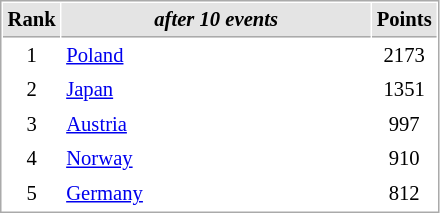<table cellspacing="1" cellpadding="3" style="border:1px solid #aaa; font-size:86%;">
<tr style="background:#e4e4e4;">
<th style="border-bottom:1px solid #aaa; width:10px;">Rank</th>
<th style="border-bottom:1px solid #aaa; width:200px;"><em>after 10 events</em></th>
<th style="border-bottom:1px solid #aaa; width:20px;">Points</th>
</tr>
<tr>
<td align=center>1</td>
<td> <a href='#'>Poland</a></td>
<td align=center>2173</td>
</tr>
<tr>
<td align=center>2</td>
<td> <a href='#'>Japan</a></td>
<td align=center>1351</td>
</tr>
<tr>
<td align=center>3</td>
<td> <a href='#'>Austria</a></td>
<td align=center>997</td>
</tr>
<tr>
<td align=center>4</td>
<td> <a href='#'>Norway</a></td>
<td align=center>910</td>
</tr>
<tr>
<td align=center>5</td>
<td> <a href='#'>Germany</a></td>
<td align=center>812</td>
</tr>
</table>
